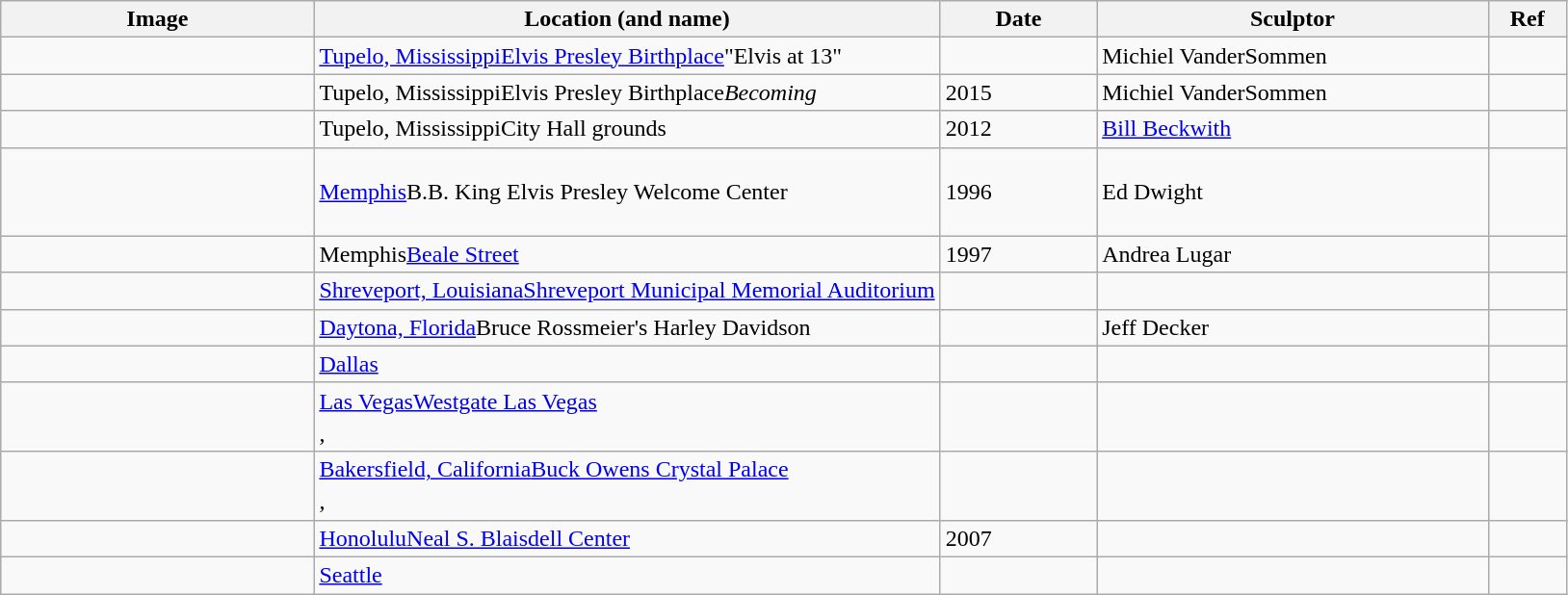<table class="wikitable sortable">
<tr>
<th class="unsortable" style="width:20%">Image</th>
<th style="width:40%">Location (and name)</th>
<th style="width:10%">Date</th>
<th style="width:25%">Sculptor</th>
<th class="unsortable" style="width:5%">Ref</th>
</tr>
<tr>
<td></td>
<td><a href='#'>Tupelo, Mississippi</a><a href='#'>Elvis Presley Birthplace</a>"Elvis at 13"<br><sup></sup></td>
<td></td>
<td>Michiel VanderSommen</td>
<td></td>
</tr>
<tr>
<td></td>
<td>Tupelo, MississippiElvis Presley Birthplace<em>Becoming</em><br><sup></sup></td>
<td>2015</td>
<td>Michiel VanderSommen</td>
<td></td>
</tr>
<tr>
<td></td>
<td>Tupelo, MississippiCity Hall grounds<br><sup></sup></td>
<td>2012</td>
<td><a href='#'>Bill Beckwith</a></td>
<td></td>
</tr>
<tr>
<td></td>
<td><a href='#'>Memphis</a>B.B. King Elvis Presley Welcome Center<br><sup></sup></td>
<td>1996</td>
<td>Ed Dwight</td>
<td><br><br><br></td>
</tr>
<tr>
<td></td>
<td>Memphis<a href='#'>Beale Street</a><br><sup></sup></td>
<td>1997</td>
<td>Andrea Lugar</td>
<td></td>
</tr>
<tr>
<td></td>
<td><a href='#'>Shreveport, Louisiana</a><a href='#'>Shreveport Municipal Memorial Auditorium</a><br><sup></sup></td>
<td></td>
<td></td>
<td></td>
</tr>
<tr>
<td></td>
<td><a href='#'>Daytona, Florida</a>Bruce Rossmeier's Harley Davidson<br><sup></sup></td>
<td></td>
<td>Jeff Decker</td>
<td></td>
</tr>
<tr>
<td></td>
<td><a href='#'>Dallas</a><br><sup></sup></td>
<td></td>
<td></td>
<td></td>
</tr>
<tr>
<td></td>
<td><a href='#'>Las Vegas</a><a href='#'>Westgate Las Vegas</a><br><sup></sup>,</td>
<td></td>
<td></td>
<td></td>
</tr>
<tr>
<td></td>
<td><a href='#'>Bakersfield, California</a><a href='#'>Buck Owens Crystal Palace</a><br><sup></sup>,</td>
<td></td>
<td></td>
<td></td>
</tr>
<tr>
<td></td>
<td><a href='#'>Honolulu</a><a href='#'>Neal S. Blaisdell Center</a></td>
<td>2007</td>
<td></td>
<td></td>
</tr>
<tr>
<td></td>
<td><a href='#'>Seattle</a></td>
<td></td>
<td></td>
<td></td>
</tr>
</table>
